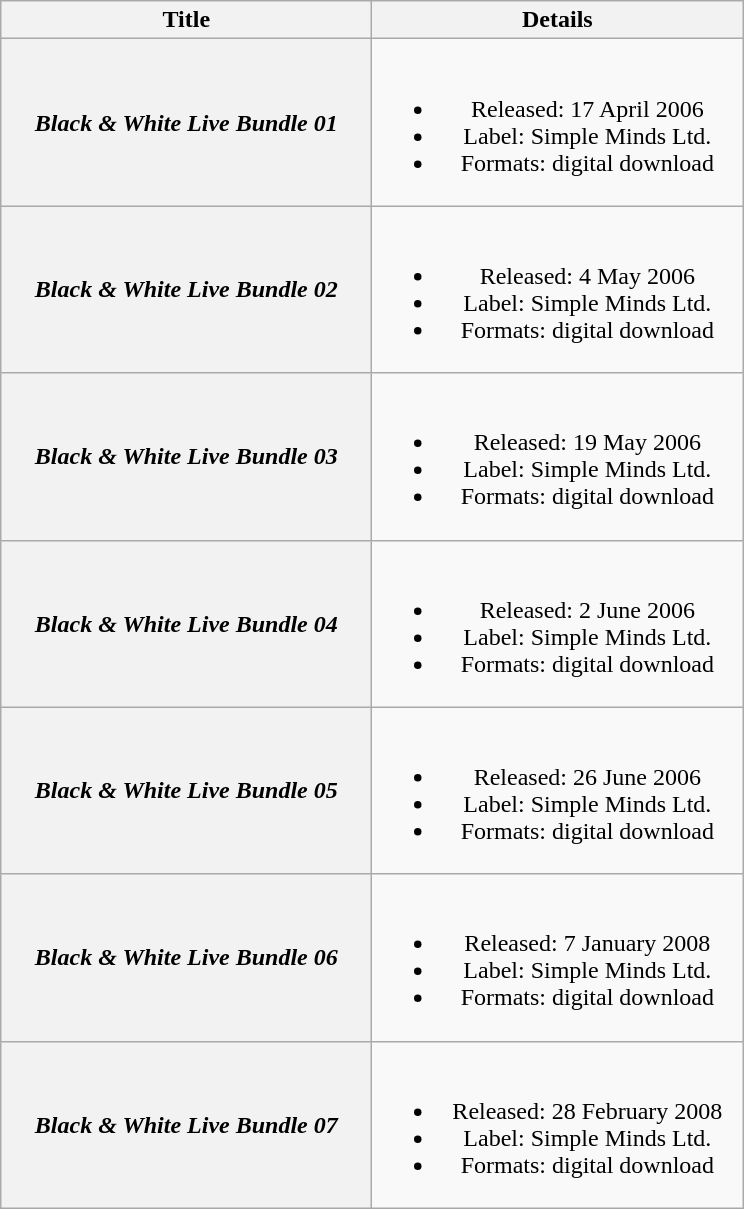<table class="wikitable plainrowheaders" style="text-align:center;">
<tr>
<th scope="col" style="width:15em;">Title</th>
<th scope="col" style="width:15em;">Details</th>
</tr>
<tr>
<th scope="row"><em>Black & White Live Bundle 01</em></th>
<td><br><ul><li>Released: 17 April 2006</li><li>Label: Simple Minds Ltd.</li><li>Formats: digital download</li></ul></td>
</tr>
<tr>
<th scope="row"><em>Black & White Live Bundle 02</em></th>
<td><br><ul><li>Released: 4 May 2006</li><li>Label: Simple Minds Ltd.</li><li>Formats: digital download</li></ul></td>
</tr>
<tr>
<th scope="row"><em>Black & White Live Bundle 03</em></th>
<td><br><ul><li>Released: 19 May 2006</li><li>Label: Simple Minds Ltd.</li><li>Formats: digital download</li></ul></td>
</tr>
<tr>
<th scope="row"><em>Black & White Live Bundle 04</em></th>
<td><br><ul><li>Released: 2 June 2006</li><li>Label: Simple Minds Ltd.</li><li>Formats: digital download</li></ul></td>
</tr>
<tr>
<th scope="row"><em>Black & White Live Bundle 05</em></th>
<td><br><ul><li>Released: 26 June 2006</li><li>Label: Simple Minds Ltd.</li><li>Formats: digital download</li></ul></td>
</tr>
<tr>
<th scope="row"><em>Black & White Live Bundle 06</em></th>
<td><br><ul><li>Released: 7 January 2008</li><li>Label: Simple Minds Ltd.</li><li>Formats: digital download</li></ul></td>
</tr>
<tr>
<th scope="row"><em>Black & White Live Bundle 07</em></th>
<td><br><ul><li>Released: 28 February 2008</li><li>Label: Simple Minds Ltd.</li><li>Formats: digital download</li></ul></td>
</tr>
</table>
